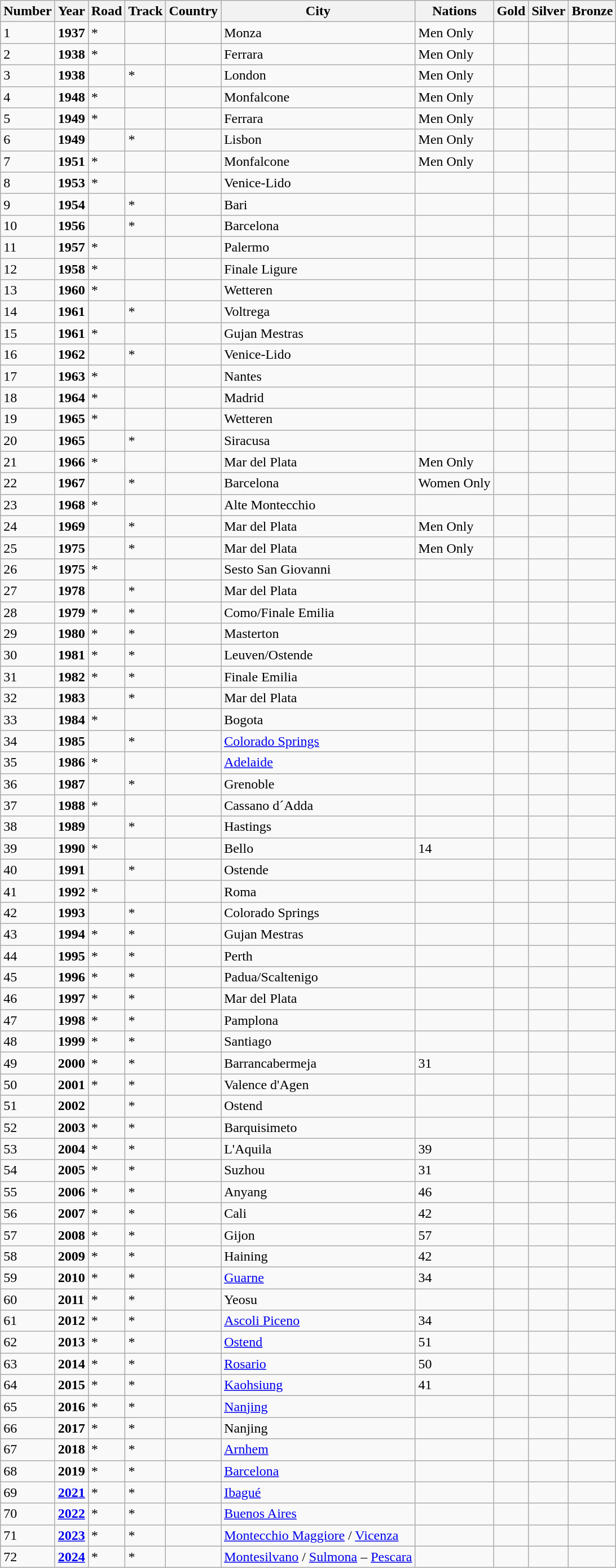<table class="wikitable">
<tr>
<th>Number</th>
<th>Year</th>
<th>Road</th>
<th>Track</th>
<th>Country</th>
<th>City</th>
<th>Nations</th>
<th> Gold</th>
<th> Silver</th>
<th> Bronze</th>
</tr>
<tr>
<td>1</td>
<td><strong>1937</strong></td>
<td>*</td>
<td></td>
<td></td>
<td>Monza</td>
<td>Men Only</td>
<td></td>
<td></td>
<td></td>
</tr>
<tr>
<td>2</td>
<td><strong>1938</strong></td>
<td>*</td>
<td></td>
<td></td>
<td>Ferrara</td>
<td>Men Only</td>
<td></td>
<td></td>
<td></td>
</tr>
<tr>
<td>3</td>
<td><strong>1938</strong></td>
<td></td>
<td>*</td>
<td></td>
<td>London</td>
<td>Men Only</td>
<td></td>
<td></td>
<td></td>
</tr>
<tr>
<td>4</td>
<td><strong>1948</strong></td>
<td>*</td>
<td></td>
<td></td>
<td>Monfalcone</td>
<td>Men Only</td>
<td></td>
<td></td>
<td></td>
</tr>
<tr>
<td>5</td>
<td><strong>1949</strong></td>
<td>*</td>
<td></td>
<td></td>
<td>Ferrara</td>
<td>Men Only</td>
<td></td>
<td></td>
<td></td>
</tr>
<tr>
<td>6</td>
<td><strong>1949</strong></td>
<td></td>
<td>*</td>
<td></td>
<td>Lisbon</td>
<td>Men Only</td>
<td></td>
<td></td>
<td></td>
</tr>
<tr>
<td>7</td>
<td><strong>1951</strong></td>
<td>*</td>
<td></td>
<td></td>
<td>Monfalcone</td>
<td>Men Only</td>
<td></td>
<td></td>
<td></td>
</tr>
<tr>
<td>8</td>
<td><strong>1953</strong></td>
<td>*</td>
<td></td>
<td></td>
<td>Venice-Lido</td>
<td></td>
<td></td>
<td></td>
<td></td>
</tr>
<tr>
<td>9</td>
<td><strong>1954</strong></td>
<td></td>
<td>*</td>
<td></td>
<td>Bari</td>
<td></td>
<td></td>
<td></td>
<td></td>
</tr>
<tr>
<td>10</td>
<td><strong>1956</strong></td>
<td></td>
<td>*</td>
<td></td>
<td>Barcelona</td>
<td></td>
<td></td>
<td></td>
<td></td>
</tr>
<tr>
<td>11</td>
<td><strong>1957</strong></td>
<td>*</td>
<td></td>
<td></td>
<td>Palermo</td>
<td></td>
<td></td>
<td></td>
<td></td>
</tr>
<tr>
<td>12</td>
<td><strong>1958</strong></td>
<td>*</td>
<td></td>
<td></td>
<td>Finale Ligure</td>
<td></td>
<td></td>
<td></td>
<td></td>
</tr>
<tr>
<td>13</td>
<td><strong>1960</strong></td>
<td>*</td>
<td></td>
<td></td>
<td>Wetteren</td>
<td></td>
<td></td>
<td></td>
<td></td>
</tr>
<tr>
<td>14</td>
<td><strong>1961</strong></td>
<td></td>
<td>*</td>
<td></td>
<td>Voltrega</td>
<td></td>
<td></td>
<td></td>
<td></td>
</tr>
<tr>
<td>15</td>
<td><strong>1961</strong></td>
<td>*</td>
<td></td>
<td></td>
<td>Gujan Mestras</td>
<td></td>
<td></td>
<td></td>
<td></td>
</tr>
<tr>
<td>16</td>
<td><strong>1962</strong></td>
<td></td>
<td>*</td>
<td></td>
<td>Venice-Lido</td>
<td></td>
<td></td>
<td></td>
<td></td>
</tr>
<tr>
<td>17</td>
<td><strong>1963</strong></td>
<td>*</td>
<td></td>
<td></td>
<td>Nantes</td>
<td></td>
<td></td>
<td></td>
<td></td>
</tr>
<tr>
<td>18</td>
<td><strong>1964</strong></td>
<td>*</td>
<td></td>
<td></td>
<td>Madrid</td>
<td></td>
<td></td>
<td></td>
<td></td>
</tr>
<tr>
<td>19</td>
<td><strong>1965</strong></td>
<td>*</td>
<td></td>
<td></td>
<td>Wetteren</td>
<td></td>
<td></td>
<td></td>
<td></td>
</tr>
<tr>
<td>20</td>
<td><strong>1965</strong></td>
<td></td>
<td>*</td>
<td></td>
<td>Siracusa</td>
<td></td>
<td></td>
<td></td>
<td></td>
</tr>
<tr>
<td>21</td>
<td><strong>1966</strong></td>
<td>*</td>
<td></td>
<td></td>
<td>Mar del Plata</td>
<td>Men Only</td>
<td></td>
<td></td>
<td></td>
</tr>
<tr>
<td>22</td>
<td><strong>1967</strong></td>
<td></td>
<td>*</td>
<td></td>
<td>Barcelona</td>
<td>Women Only</td>
<td></td>
<td></td>
<td></td>
</tr>
<tr>
<td>23</td>
<td><strong>1968</strong></td>
<td>*</td>
<td></td>
<td></td>
<td>Alte Montecchio</td>
<td></td>
<td></td>
<td></td>
<td></td>
</tr>
<tr>
<td>24</td>
<td><strong>1969</strong></td>
<td></td>
<td>*</td>
<td></td>
<td>Mar del Plata</td>
<td>Men Only</td>
<td><br></td>
<td></td>
<td></td>
</tr>
<tr>
<td>25</td>
<td><strong>1975</strong></td>
<td></td>
<td>*</td>
<td></td>
<td>Mar del Plata</td>
<td>Men Only</td>
<td></td>
<td></td>
<td></td>
</tr>
<tr>
<td>26</td>
<td><strong>1975</strong></td>
<td>*</td>
<td></td>
<td></td>
<td>Sesto San Giovanni</td>
<td></td>
<td></td>
<td></td>
<td></td>
</tr>
<tr>
<td>27</td>
<td><strong>1978</strong></td>
<td></td>
<td>*</td>
<td></td>
<td>Mar del Plata</td>
<td></td>
<td></td>
<td></td>
<td></td>
</tr>
<tr>
<td>28</td>
<td><strong>1979</strong></td>
<td>*</td>
<td>*</td>
<td></td>
<td>Como/Finale Emilia</td>
<td></td>
<td></td>
<td></td>
<td></td>
</tr>
<tr>
<td>29</td>
<td><strong>1980</strong></td>
<td>*</td>
<td>*</td>
<td></td>
<td>Masterton</td>
<td></td>
<td></td>
<td></td>
<td></td>
</tr>
<tr>
<td>30</td>
<td><strong>1981</strong></td>
<td>*</td>
<td>*</td>
<td></td>
<td>Leuven/Ostende</td>
<td></td>
<td></td>
<td></td>
<td></td>
</tr>
<tr>
<td>31</td>
<td><strong>1982</strong></td>
<td>*</td>
<td>*</td>
<td></td>
<td>Finale Emilia</td>
<td></td>
<td></td>
<td></td>
<td></td>
</tr>
<tr>
<td>32</td>
<td><strong>1983</strong></td>
<td></td>
<td>*</td>
<td></td>
<td>Mar del Plata</td>
<td></td>
<td></td>
<td></td>
<td></td>
</tr>
<tr>
<td>33</td>
<td><strong>1984</strong></td>
<td>*</td>
<td></td>
<td></td>
<td>Bogota</td>
<td></td>
<td></td>
<td></td>
<td></td>
</tr>
<tr>
<td>34</td>
<td><strong>1985</strong></td>
<td></td>
<td>*</td>
<td></td>
<td><a href='#'>Colorado Springs</a></td>
<td></td>
<td></td>
<td></td>
<td></td>
</tr>
<tr>
<td>35</td>
<td><strong>1986</strong></td>
<td>*</td>
<td></td>
<td></td>
<td><a href='#'>Adelaide</a></td>
<td></td>
<td></td>
<td></td>
<td></td>
</tr>
<tr>
<td>36</td>
<td><strong>1987</strong></td>
<td></td>
<td>*</td>
<td></td>
<td>Grenoble</td>
<td></td>
<td></td>
<td></td>
<td></td>
</tr>
<tr>
<td>37</td>
<td><strong>1988</strong></td>
<td>*</td>
<td></td>
<td></td>
<td>Cassano d´Adda</td>
<td></td>
<td></td>
<td></td>
<td></td>
</tr>
<tr>
<td>38</td>
<td><strong>1989</strong></td>
<td></td>
<td>*</td>
<td></td>
<td>Hastings</td>
<td></td>
<td></td>
<td></td>
<td></td>
</tr>
<tr>
<td>39</td>
<td><strong>1990</strong></td>
<td>*</td>
<td></td>
<td></td>
<td>Bello</td>
<td>14</td>
<td></td>
<td></td>
<td></td>
</tr>
<tr>
<td>40</td>
<td><strong>1991</strong></td>
<td></td>
<td>*</td>
<td></td>
<td>Ostende</td>
<td></td>
<td></td>
<td></td>
<td></td>
</tr>
<tr>
<td>41</td>
<td><strong>1992</strong></td>
<td>*</td>
<td></td>
<td></td>
<td>Roma</td>
<td></td>
<td></td>
<td></td>
<td></td>
</tr>
<tr>
<td>42</td>
<td><strong>1993</strong></td>
<td></td>
<td>*</td>
<td></td>
<td>Colorado Springs</td>
<td></td>
<td></td>
<td></td>
<td></td>
</tr>
<tr>
<td>43</td>
<td><strong>1994</strong></td>
<td>*</td>
<td>*</td>
<td></td>
<td>Gujan Mestras</td>
<td></td>
<td></td>
<td></td>
<td></td>
</tr>
<tr>
<td>44</td>
<td><strong>1995</strong></td>
<td>*</td>
<td>*</td>
<td></td>
<td>Perth</td>
<td></td>
<td></td>
<td></td>
<td></td>
</tr>
<tr>
<td>45</td>
<td><strong>1996</strong></td>
<td>*</td>
<td>*</td>
<td></td>
<td>Padua/Scaltenigo</td>
<td></td>
<td></td>
<td></td>
<td></td>
</tr>
<tr>
<td>46</td>
<td><strong>1997</strong></td>
<td>*</td>
<td>*</td>
<td></td>
<td>Mar del Plata</td>
<td></td>
<td></td>
<td></td>
<td></td>
</tr>
<tr>
<td>47</td>
<td><strong>1998</strong></td>
<td>*</td>
<td>*</td>
<td></td>
<td>Pamplona</td>
<td></td>
<td></td>
<td></td>
<td></td>
</tr>
<tr>
<td>48</td>
<td><strong>1999</strong></td>
<td>*</td>
<td>*</td>
<td></td>
<td>Santiago</td>
<td></td>
<td></td>
<td></td>
<td></td>
</tr>
<tr>
<td>49</td>
<td><strong>2000</strong></td>
<td>*</td>
<td>*</td>
<td></td>
<td>Barrancabermeja</td>
<td>31</td>
<td></td>
<td></td>
<td></td>
</tr>
<tr>
<td>50</td>
<td><strong>2001</strong></td>
<td>*</td>
<td>*</td>
<td></td>
<td>Valence d'Agen</td>
<td></td>
<td></td>
<td></td>
<td></td>
</tr>
<tr>
<td>51</td>
<td><strong>2002</strong></td>
<td></td>
<td>*</td>
<td></td>
<td>Ostend</td>
<td></td>
<td></td>
<td></td>
<td></td>
</tr>
<tr>
<td>52</td>
<td><strong>2003</strong></td>
<td>*</td>
<td>*</td>
<td></td>
<td>Barquisimeto</td>
<td></td>
<td></td>
<td></td>
<td></td>
</tr>
<tr>
<td>53</td>
<td><strong>2004</strong></td>
<td>*</td>
<td>*</td>
<td></td>
<td>L'Aquila</td>
<td>39</td>
<td></td>
<td></td>
<td></td>
</tr>
<tr>
<td>54</td>
<td><strong>2005</strong></td>
<td>*</td>
<td>*</td>
<td></td>
<td>Suzhou</td>
<td>31</td>
<td></td>
<td></td>
<td></td>
</tr>
<tr>
<td>55</td>
<td><strong>2006</strong></td>
<td>*</td>
<td>*</td>
<td></td>
<td>Anyang</td>
<td>46</td>
<td></td>
<td></td>
<td></td>
</tr>
<tr>
<td>56</td>
<td><strong>2007</strong></td>
<td>*</td>
<td>*</td>
<td></td>
<td>Cali</td>
<td>42</td>
<td></td>
<td></td>
<td></td>
</tr>
<tr>
<td>57</td>
<td><strong>2008</strong></td>
<td>*</td>
<td>*</td>
<td></td>
<td>Gijon</td>
<td>57</td>
<td></td>
<td></td>
<td></td>
</tr>
<tr>
<td>58</td>
<td><strong>2009</strong></td>
<td>*</td>
<td>*</td>
<td></td>
<td>Haining </td>
<td>42</td>
<td></td>
<td></td>
<td></td>
</tr>
<tr>
<td>59</td>
<td><strong>2010</strong></td>
<td>*</td>
<td>*</td>
<td></td>
<td><a href='#'>Guarne</a></td>
<td>34</td>
<td></td>
<td></td>
<td></td>
</tr>
<tr>
<td>60</td>
<td><strong>2011</strong></td>
<td>*</td>
<td>*</td>
<td></td>
<td>Yeosu </td>
<td></td>
<td></td>
<td></td>
<td></td>
</tr>
<tr>
<td>61</td>
<td><strong>2012</strong></td>
<td>*</td>
<td>*</td>
<td></td>
<td><a href='#'>Ascoli Piceno</a></td>
<td>34</td>
<td></td>
<td></td>
<td></td>
</tr>
<tr>
<td>62</td>
<td><strong>2013</strong></td>
<td>*</td>
<td>*</td>
<td></td>
<td><a href='#'>Ostend</a></td>
<td>51</td>
<td></td>
<td></td>
<td></td>
</tr>
<tr>
<td>63</td>
<td><strong>2014</strong></td>
<td>*</td>
<td>*</td>
<td></td>
<td><a href='#'>Rosario</a></td>
<td>50</td>
<td></td>
<td></td>
<td></td>
</tr>
<tr>
<td>64</td>
<td><strong>2015</strong></td>
<td>*</td>
<td>*</td>
<td></td>
<td><a href='#'>Kaohsiung</a></td>
<td>41</td>
<td></td>
<td></td>
<td></td>
</tr>
<tr>
<td>65</td>
<td><strong>2016</strong></td>
<td>*</td>
<td>*</td>
<td></td>
<td><a href='#'>Nanjing</a></td>
<td></td>
<td></td>
<td></td>
<td></td>
</tr>
<tr>
<td>66</td>
<td><strong>2017</strong></td>
<td>*</td>
<td>*</td>
<td></td>
<td>Nanjing</td>
<td></td>
<td></td>
<td></td>
<td></td>
</tr>
<tr>
<td>67</td>
<td><strong>2018</strong></td>
<td>*</td>
<td>*</td>
<td></td>
<td><a href='#'>Arnhem</a></td>
<td></td>
<td></td>
<td></td>
<td></td>
</tr>
<tr>
<td>68</td>
<td><strong>2019</strong></td>
<td>*</td>
<td>*</td>
<td></td>
<td><a href='#'>Barcelona</a></td>
<td></td>
<td></td>
<td></td>
<td></td>
</tr>
<tr>
<td>69</td>
<td><strong><a href='#'>2021</a></strong></td>
<td>*</td>
<td>*</td>
<td></td>
<td><a href='#'>Ibagué</a></td>
<td></td>
<td></td>
<td></td>
<td></td>
</tr>
<tr>
<td>70</td>
<td><strong><a href='#'>2022</a></strong></td>
<td>*</td>
<td>*</td>
<td></td>
<td><a href='#'>Buenos Aires</a></td>
<td></td>
<td></td>
<td></td>
<td></td>
</tr>
<tr>
<td>71</td>
<td><strong><a href='#'>2023</a></strong></td>
<td>*</td>
<td>*</td>
<td></td>
<td><a href='#'>Montecchio Maggiore</a> / <a href='#'>Vicenza</a></td>
<td></td>
<td></td>
<td></td>
<td></td>
</tr>
<tr>
<td>72</td>
<td><strong><a href='#'>2024</a></strong></td>
<td>*</td>
<td>*</td>
<td></td>
<td><a href='#'>Montesilvano</a> / <a href='#'>Sulmona</a> – <a href='#'>Pescara</a></td>
<td></td>
<td></td>
<td></td>
<td></td>
</tr>
</table>
